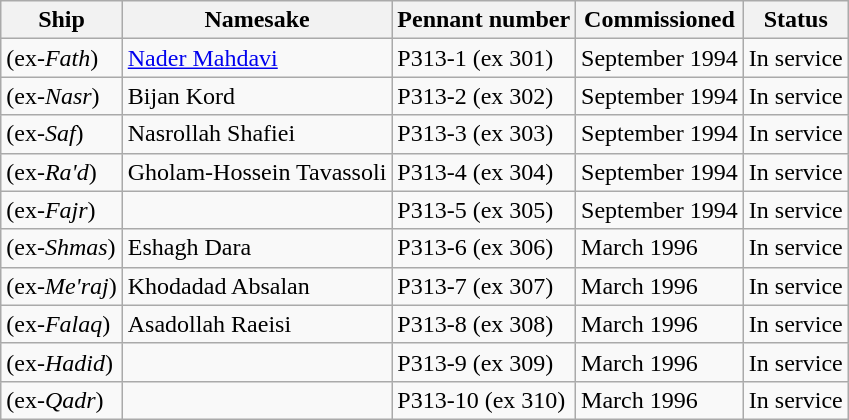<table class="wikitable">
<tr>
<th>Ship</th>
<th>Namesake</th>
<th>Pennant number</th>
<th>Commissioned</th>
<th>Status</th>
</tr>
<tr>
<td> (ex-<em>Fath</em>)</td>
<td><a href='#'>Nader Mahdavi</a></td>
<td>P313-1 (ex 301)</td>
<td>September 1994</td>
<td>In service</td>
</tr>
<tr>
<td> (ex-<em>Nasr</em>)</td>
<td>Bijan Kord</td>
<td>P313-2 (ex 302)</td>
<td>September 1994</td>
<td>In service</td>
</tr>
<tr>
<td> (ex-<em>Saf</em>)</td>
<td>Nasrollah Shafiei</td>
<td>P313-3 (ex 303)</td>
<td>September 1994</td>
<td>In service</td>
</tr>
<tr>
<td> (ex-<em>Ra'd</em>)</td>
<td>Gholam-Hossein Tavassoli</td>
<td>P313-4 (ex 304)</td>
<td>September 1994</td>
<td>In service</td>
</tr>
<tr>
<td> (ex-<em>Fajr</em>)</td>
<td></td>
<td>P313-5 (ex 305)</td>
<td>September 1994</td>
<td>In service</td>
</tr>
<tr>
<td> (ex-<em>Shmas</em>)</td>
<td>Eshagh Dara</td>
<td>P313-6 (ex 306)</td>
<td>March 1996</td>
<td>In service</td>
</tr>
<tr>
<td> (ex-<em>Me'raj</em>)</td>
<td>Khodadad Absalan</td>
<td>P313-7 (ex 307)</td>
<td>March 1996</td>
<td>In service</td>
</tr>
<tr>
<td> (ex-<em>Falaq</em>)</td>
<td>Asadollah Raeisi</td>
<td>P313-8 (ex 308)</td>
<td>March 1996</td>
<td>In service</td>
</tr>
<tr>
<td> (ex-<em>Hadid</em>)</td>
<td></td>
<td>P313-9 (ex 309)</td>
<td>March 1996</td>
<td>In service</td>
</tr>
<tr>
<td> (ex-<em>Qadr</em>)</td>
<td></td>
<td>P313-10 (ex 310)</td>
<td>March 1996</td>
<td>In service</td>
</tr>
</table>
